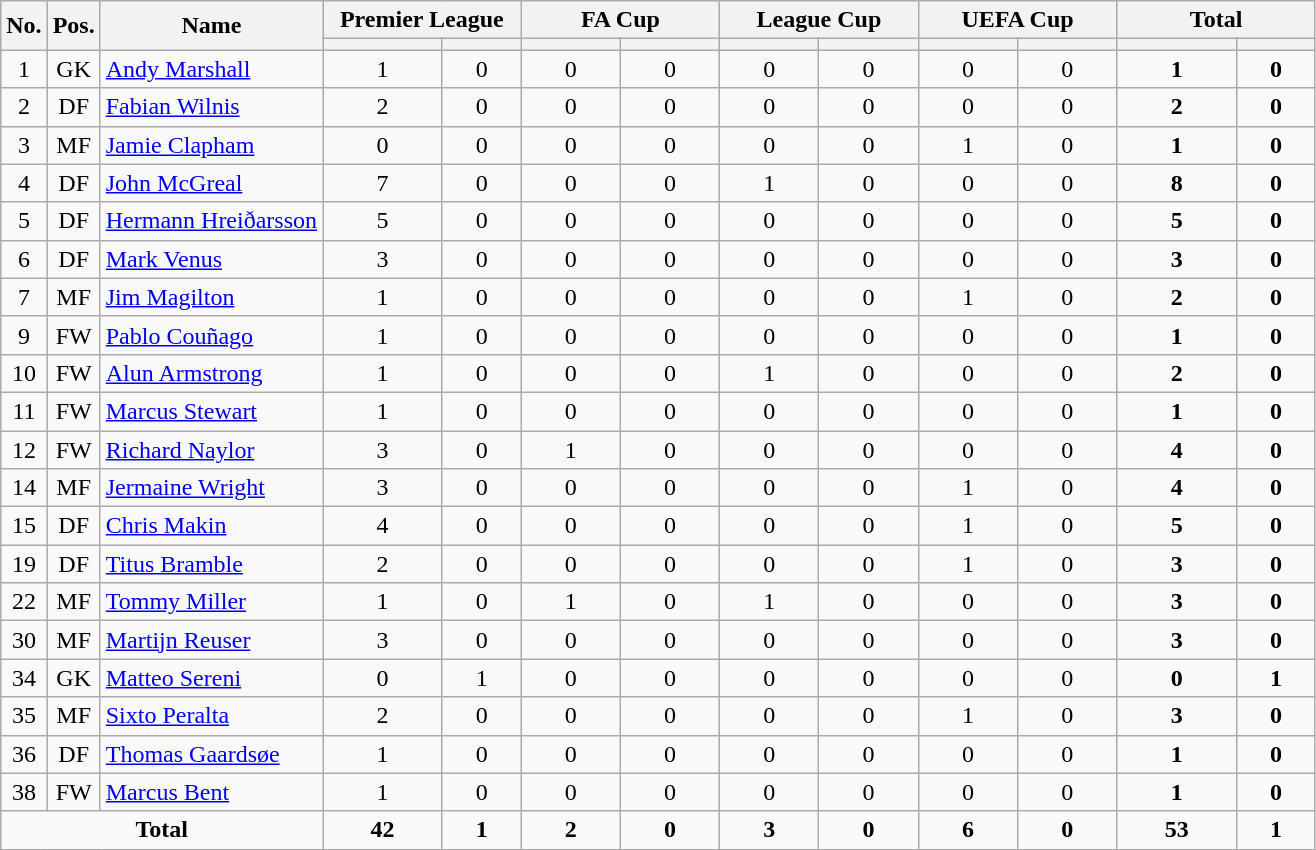<table class="wikitable sortable" style="text-align: center;">
<tr>
<th rowspan="2">No.</th>
<th rowspan="2">Pos.</th>
<th rowspan="2">Name</th>
<th colspan="2" width=125>Premier League</th>
<th colspan="2" width=125>FA Cup</th>
<th colspan="2" width=125>League Cup</th>
<th colspan="2" width=125>UEFA Cup</th>
<th colspan="2" width=125>Total</th>
</tr>
<tr>
<th></th>
<th></th>
<th></th>
<th></th>
<th></th>
<th></th>
<th></th>
<th></th>
<th></th>
<th></th>
</tr>
<tr>
<td>1</td>
<td>GK</td>
<td align="left"> <a href='#'>Andy Marshall</a></td>
<td>1</td>
<td>0</td>
<td>0</td>
<td>0</td>
<td>0</td>
<td>0</td>
<td>0</td>
<td>0</td>
<td><strong>1</strong></td>
<td><strong>0</strong></td>
</tr>
<tr>
<td>2</td>
<td>DF</td>
<td align="left"> <a href='#'>Fabian Wilnis</a></td>
<td>2</td>
<td>0</td>
<td>0</td>
<td>0</td>
<td>0</td>
<td>0</td>
<td>0</td>
<td>0</td>
<td><strong>2</strong></td>
<td><strong>0</strong></td>
</tr>
<tr>
<td>3</td>
<td>MF</td>
<td align="left"> <a href='#'>Jamie Clapham</a></td>
<td>0</td>
<td>0</td>
<td>0</td>
<td>0</td>
<td>0</td>
<td>0</td>
<td>1</td>
<td>0</td>
<td><strong>1</strong></td>
<td><strong>0</strong></td>
</tr>
<tr>
<td>4</td>
<td>DF</td>
<td align="left"> <a href='#'>John McGreal</a></td>
<td>7</td>
<td>0</td>
<td>0</td>
<td>0</td>
<td>1</td>
<td>0</td>
<td>0</td>
<td>0</td>
<td><strong>8</strong></td>
<td><strong>0</strong></td>
</tr>
<tr>
<td>5</td>
<td>DF</td>
<td align="left"> <a href='#'>Hermann Hreiðarsson</a></td>
<td>5</td>
<td>0</td>
<td>0</td>
<td>0</td>
<td>0</td>
<td>0</td>
<td>0</td>
<td>0</td>
<td><strong>5</strong></td>
<td><strong>0</strong></td>
</tr>
<tr>
<td>6</td>
<td>DF</td>
<td align="left"> <a href='#'>Mark Venus</a></td>
<td>3</td>
<td>0</td>
<td>0</td>
<td>0</td>
<td>0</td>
<td>0</td>
<td>0</td>
<td>0</td>
<td><strong>3</strong></td>
<td><strong>0</strong></td>
</tr>
<tr>
<td>7</td>
<td>MF</td>
<td align="left"> <a href='#'>Jim Magilton</a></td>
<td>1</td>
<td>0</td>
<td>0</td>
<td>0</td>
<td>0</td>
<td>0</td>
<td>1</td>
<td>0</td>
<td><strong>2</strong></td>
<td><strong>0</strong></td>
</tr>
<tr>
<td>9</td>
<td>FW</td>
<td align="left"> <a href='#'>Pablo Couñago</a></td>
<td>1</td>
<td>0</td>
<td>0</td>
<td>0</td>
<td>0</td>
<td>0</td>
<td>0</td>
<td>0</td>
<td><strong>1</strong></td>
<td><strong>0</strong></td>
</tr>
<tr>
<td>10</td>
<td>FW</td>
<td align="left"> <a href='#'>Alun Armstrong</a></td>
<td>1</td>
<td>0</td>
<td>0</td>
<td>0</td>
<td>1</td>
<td>0</td>
<td>0</td>
<td>0</td>
<td><strong>2</strong></td>
<td><strong>0</strong></td>
</tr>
<tr>
<td>11</td>
<td>FW</td>
<td align="left"> <a href='#'>Marcus Stewart</a></td>
<td>1</td>
<td>0</td>
<td>0</td>
<td>0</td>
<td>0</td>
<td>0</td>
<td>0</td>
<td>0</td>
<td><strong>1</strong></td>
<td><strong>0</strong></td>
</tr>
<tr>
<td>12</td>
<td>FW</td>
<td align="left"> <a href='#'>Richard Naylor</a></td>
<td>3</td>
<td>0</td>
<td>1</td>
<td>0</td>
<td>0</td>
<td>0</td>
<td>0</td>
<td>0</td>
<td><strong>4</strong></td>
<td><strong>0</strong></td>
</tr>
<tr>
<td>14</td>
<td>MF</td>
<td align="left"> <a href='#'>Jermaine Wright</a></td>
<td>3</td>
<td>0</td>
<td>0</td>
<td>0</td>
<td>0</td>
<td>0</td>
<td>1</td>
<td>0</td>
<td><strong>4</strong></td>
<td><strong>0</strong></td>
</tr>
<tr>
<td>15</td>
<td>DF</td>
<td align="left"> <a href='#'>Chris Makin</a></td>
<td>4</td>
<td>0</td>
<td>0</td>
<td>0</td>
<td>0</td>
<td>0</td>
<td>1</td>
<td>0</td>
<td><strong>5</strong></td>
<td><strong>0</strong></td>
</tr>
<tr>
<td>19</td>
<td>DF</td>
<td align="left"> <a href='#'>Titus Bramble</a></td>
<td>2</td>
<td>0</td>
<td>0</td>
<td>0</td>
<td>0</td>
<td>0</td>
<td>1</td>
<td>0</td>
<td><strong>3</strong></td>
<td><strong>0</strong></td>
</tr>
<tr>
<td>22</td>
<td>MF</td>
<td align="left"> <a href='#'>Tommy Miller</a></td>
<td>1</td>
<td>0</td>
<td>1</td>
<td>0</td>
<td>1</td>
<td>0</td>
<td>0</td>
<td>0</td>
<td><strong>3</strong></td>
<td><strong>0</strong></td>
</tr>
<tr>
<td>30</td>
<td>MF</td>
<td align="left"> <a href='#'>Martijn Reuser</a></td>
<td>3</td>
<td>0</td>
<td>0</td>
<td>0</td>
<td>0</td>
<td>0</td>
<td>0</td>
<td>0</td>
<td><strong>3</strong></td>
<td><strong>0</strong></td>
</tr>
<tr>
<td>34</td>
<td>GK</td>
<td align="left"> <a href='#'>Matteo Sereni</a></td>
<td>0</td>
<td>1</td>
<td>0</td>
<td>0</td>
<td>0</td>
<td>0</td>
<td>0</td>
<td>0</td>
<td><strong>0</strong></td>
<td><strong>1</strong></td>
</tr>
<tr>
<td>35</td>
<td>MF</td>
<td align="left"> <a href='#'>Sixto Peralta</a></td>
<td>2</td>
<td>0</td>
<td>0</td>
<td>0</td>
<td>0</td>
<td>0</td>
<td>1</td>
<td>0</td>
<td><strong>3</strong></td>
<td><strong>0</strong></td>
</tr>
<tr>
<td>36</td>
<td>DF</td>
<td align="left"> <a href='#'>Thomas Gaardsøe</a></td>
<td>1</td>
<td>0</td>
<td>0</td>
<td>0</td>
<td>0</td>
<td>0</td>
<td>0</td>
<td>0</td>
<td><strong>1</strong></td>
<td><strong>0</strong></td>
</tr>
<tr>
<td>38</td>
<td>FW</td>
<td align="left"> <a href='#'>Marcus Bent</a></td>
<td>1</td>
<td>0</td>
<td>0</td>
<td>0</td>
<td>0</td>
<td>0</td>
<td>0</td>
<td>0</td>
<td><strong>1</strong></td>
<td><strong>0</strong></td>
</tr>
<tr>
<td colspan=3><strong>Total</strong></td>
<td><strong>42</strong></td>
<td><strong>1</strong></td>
<td><strong>2</strong></td>
<td><strong>0</strong></td>
<td><strong>3</strong></td>
<td><strong>0</strong></td>
<td><strong>6</strong></td>
<td><strong>0</strong></td>
<td><strong>53</strong></td>
<td><strong>1</strong></td>
</tr>
</table>
